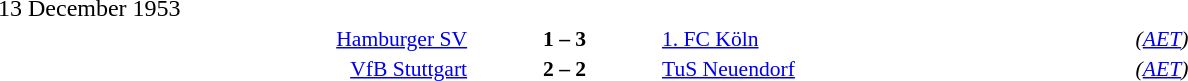<table width=100% cellspacing=1>
<tr>
<th width=25%></th>
<th width=10%></th>
<th width=25%></th>
<th></th>
</tr>
<tr>
<td>13 December 1953</td>
</tr>
<tr style=font-size:90%>
<td align=right><a href='#'>Hamburger SV</a></td>
<td align=center><strong>1 – 3</strong></td>
<td><a href='#'>1. FC Köln</a></td>
<td><em>(<a href='#'>AET</a>)</em></td>
</tr>
<tr style=font-size:90%>
<td align=right><a href='#'>VfB Stuttgart</a></td>
<td align=center><strong>2 – 2</strong></td>
<td><a href='#'>TuS Neuendorf</a></td>
<td><em>(<a href='#'>AET</a>)</em></td>
</tr>
</table>
